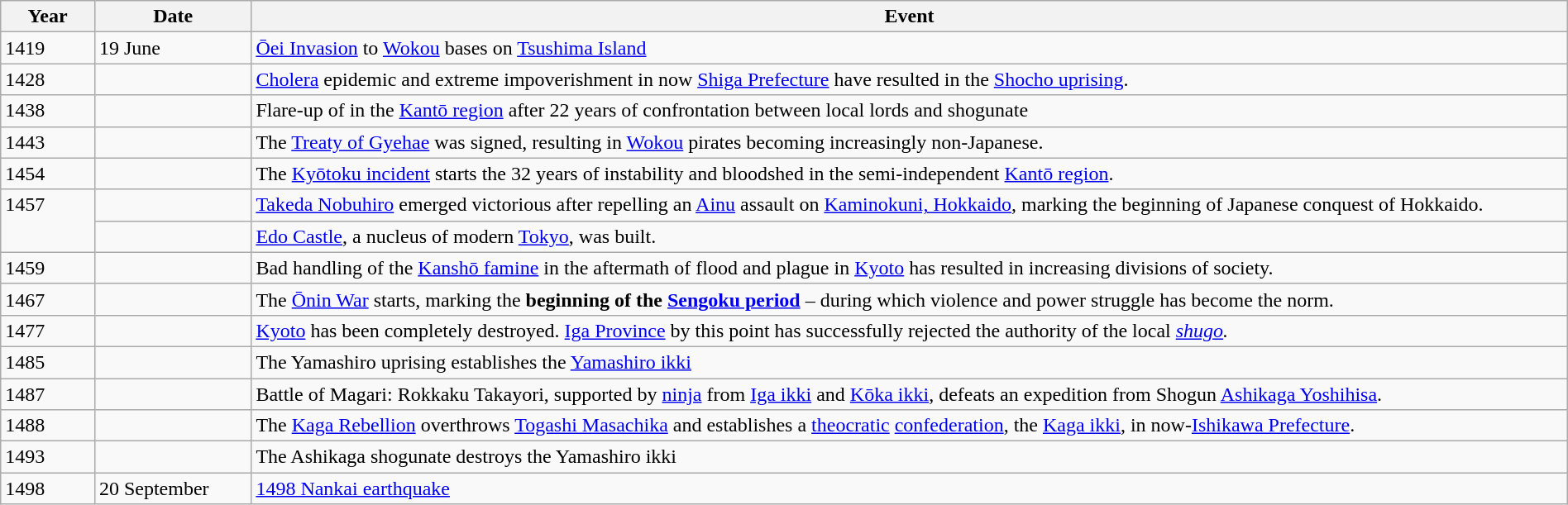<table class="wikitable" width="100%">
<tr>
<th style="width:6%">Year</th>
<th style="width:10%">Date</th>
<th>Event</th>
</tr>
<tr>
<td>1419</td>
<td>19 June</td>
<td><a href='#'>Ōei Invasion</a> to <a href='#'>Wokou</a> bases on <a href='#'>Tsushima Island</a></td>
</tr>
<tr>
<td>1428</td>
<td></td>
<td><a href='#'>Cholera</a> epidemic and extreme impoverishment in now <a href='#'>Shiga Prefecture</a> have resulted in the <a href='#'>Shocho uprising</a>.</td>
</tr>
<tr>
<td>1438</td>
<td></td>
<td>Flare-up of  in the <a href='#'>Kantō region</a> after 22 years of confrontation between local lords and shogunate</td>
</tr>
<tr>
<td>1443</td>
<td></td>
<td>The <a href='#'>Treaty of Gyehae</a> was signed, resulting in <a href='#'>Wokou</a> pirates becoming increasingly non-Japanese.</td>
</tr>
<tr>
<td>1454</td>
<td></td>
<td>The <a href='#'>Kyōtoku incident</a> starts the 32 years of instability and bloodshed in the semi-independent <a href='#'>Kantō region</a>.</td>
</tr>
<tr>
<td rowspan="2" valign="top">1457</td>
<td></td>
<td><a href='#'>Takeda Nobuhiro</a> emerged victorious after repelling an <a href='#'>Ainu</a> assault on <a href='#'>Kaminokuni, Hokkaido</a>, marking the beginning of Japanese conquest of Hokkaido.</td>
</tr>
<tr>
<td></td>
<td><a href='#'>Edo Castle</a>, a nucleus of modern <a href='#'>Tokyo</a>, was built.</td>
</tr>
<tr>
<td>1459</td>
<td></td>
<td>Bad handling of the <a href='#'>Kanshō famine</a> in the aftermath of flood and plague in <a href='#'>Kyoto</a> has resulted in increasing divisions of society.</td>
</tr>
<tr>
<td>1467</td>
<td></td>
<td>The <a href='#'>Ōnin War</a> starts, marking the<strong> beginning of the <a href='#'>Sengoku period</a></strong> – during which violence and power struggle has become the norm.</td>
</tr>
<tr>
<td>1477</td>
<td></td>
<td><a href='#'>Kyoto</a> has been completely destroyed. <a href='#'>Iga Province</a> by this point has successfully rejected the authority of the local <em><a href='#'>shugo</a>.</em></td>
</tr>
<tr>
<td>1485</td>
<td></td>
<td>The Yamashiro uprising establishes the <a href='#'>Yamashiro ikki</a></td>
</tr>
<tr>
<td>1487</td>
<td></td>
<td>Battle of Magari: Rokkaku Takayori, supported by <a href='#'>ninja</a> from <a href='#'>Iga ikki</a> and <a href='#'>Kōka ikki</a>, defeats an expedition from Shogun <a href='#'>Ashikaga Yoshihisa</a>.</td>
</tr>
<tr>
<td>1488</td>
<td></td>
<td>The <a href='#'>Kaga Rebellion</a> overthrows <a href='#'>Togashi Masachika</a> and establishes a <a href='#'>theocratic</a> <a href='#'>confederation</a>, the <a href='#'>Kaga ikki</a>, in now-<a href='#'>Ishikawa Prefecture</a>.</td>
</tr>
<tr>
<td>1493</td>
<td></td>
<td>The Ashikaga shogunate destroys the Yamashiro ikki</td>
</tr>
<tr>
<td>1498</td>
<td>20 September</td>
<td><a href='#'>1498 Nankai earthquake</a></td>
</tr>
</table>
